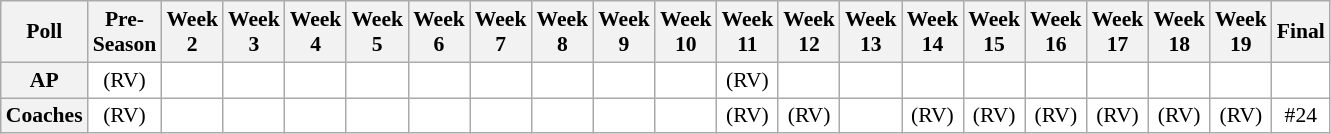<table class="wikitable" style="white-space:nowrap;font-size:90%">
<tr>
<th>Poll</th>
<th>Pre-<br>Season</th>
<th>Week<br>2</th>
<th>Week<br>3</th>
<th>Week<br>4</th>
<th>Week<br>5</th>
<th>Week<br>6</th>
<th>Week<br>7</th>
<th>Week<br>8</th>
<th>Week<br>9</th>
<th>Week<br>10</th>
<th>Week<br>11</th>
<th>Week<br>12</th>
<th>Week<br>13</th>
<th>Week<br>14</th>
<th>Week<br>15</th>
<th>Week<br>16</th>
<th>Week<br>17</th>
<th>Week<br>18</th>
<th>Week<br>19</th>
<th>Final</th>
</tr>
<tr style="text-align:center;">
<th>AP</th>
<td style="background:#FFF;">(RV)</td>
<td style="background:#FFF;"></td>
<td style="background:#FFF;"></td>
<td style="background:#FFF;"></td>
<td style="background:#FFF;"></td>
<td style="background:#FFF;"></td>
<td style="background:#FFF;"></td>
<td style="background:#FFF;"></td>
<td style="background:#FFF;"></td>
<td style="background:#FFF;"></td>
<td style="background:#FFF;">(RV)</td>
<td style="background:#FFF;"></td>
<td style="background:#FFF;"></td>
<td style="background:#FFF;"></td>
<td style="background:#FFF;"></td>
<td style="background:#FFF;"></td>
<td style="background:#FFF;"></td>
<td style="background:#FFF;"></td>
<td style="background:#FFF;"></td>
<td style="background:#FFF;"></td>
</tr>
<tr style="text-align:center;">
<th>Coaches</th>
<td style="background:#FFF;">(RV)</td>
<td style="background:#FFF;"></td>
<td style="background:#FFF;"></td>
<td style="background:#FFF;"></td>
<td style="background:#FFF;"></td>
<td style="background:#FFF;"></td>
<td style="background:#FFF;"></td>
<td style="background:#FFF;"></td>
<td style="background:#FFF;"></td>
<td style="background:#FFF;"></td>
<td style="background:#FFF;">(RV)</td>
<td style="background:#FFF;">(RV)</td>
<td style="background:#FFF;"></td>
<td style="background:#FFF;">(RV)</td>
<td style="background:#FFF;">(RV)</td>
<td style="background:#FFF;">(RV)</td>
<td style="background:#FFF;">(RV)</td>
<td style="background:#FFF;">(RV)</td>
<td style="background:#FFF;">(RV)</td>
<td style="background:#FFF;">#24</td>
</tr>
</table>
